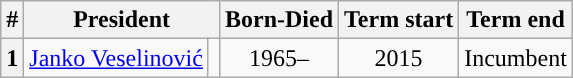<table class="wikitable" style="text-align:center">
<tr>
<th>#</th>
<th colspan="2">President</th>
<th>Born-Died</th>
<th>Term start</th>
<th>Term end</th>
</tr>
<tr>
<th style="background:">1</th>
<td><a href='#'>Janko Veselinović</a></td>
<td></td>
<td>1965–</td>
<td>2015</td>
<td>Incumbent</td>
</tr>
</table>
